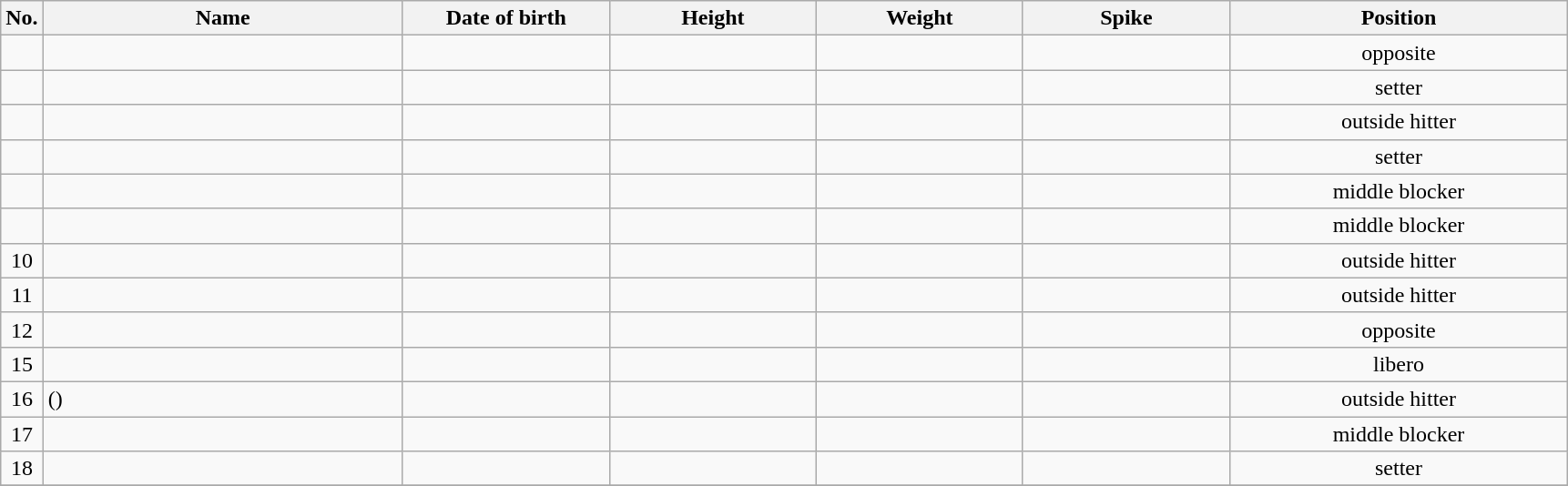<table class="wikitable sortable" style="font-size:100%; text-align:center;">
<tr>
<th>No.</th>
<th style="width:16em">Name</th>
<th style="width:9em">Date of birth</th>
<th style="width:9em">Height</th>
<th style="width:9em">Weight</th>
<th style="width:9em">Spike</th>
<th style="width:15em">Position</th>
</tr>
<tr>
<td></td>
<td align=left> </td>
<td align=right></td>
<td></td>
<td></td>
<td></td>
<td>opposite</td>
</tr>
<tr>
<td></td>
<td align=left> </td>
<td align=right></td>
<td></td>
<td></td>
<td></td>
<td>setter</td>
</tr>
<tr>
<td></td>
<td align=left> </td>
<td align=right></td>
<td></td>
<td></td>
<td></td>
<td>outside hitter</td>
</tr>
<tr>
<td></td>
<td align=left> </td>
<td align=right></td>
<td></td>
<td></td>
<td></td>
<td>setter</td>
</tr>
<tr>
<td></td>
<td align=left> </td>
<td align=right></td>
<td></td>
<td></td>
<td></td>
<td>middle blocker</td>
</tr>
<tr>
<td></td>
<td align=left> </td>
<td align=right></td>
<td></td>
<td></td>
<td></td>
<td>middle blocker</td>
</tr>
<tr>
<td>10</td>
<td align=left> </td>
<td align=right></td>
<td></td>
<td></td>
<td></td>
<td>outside hitter</td>
</tr>
<tr>
<td>11</td>
<td align=left> </td>
<td align=right></td>
<td></td>
<td></td>
<td></td>
<td>outside hitter</td>
</tr>
<tr>
<td>12</td>
<td align=left> </td>
<td align=right></td>
<td></td>
<td></td>
<td></td>
<td>opposite</td>
</tr>
<tr>
<td>15</td>
<td align=left> </td>
<td align=right></td>
<td></td>
<td></td>
<td></td>
<td>libero</td>
</tr>
<tr>
<td>16</td>
<td align=left>  ()</td>
<td align=right></td>
<td></td>
<td></td>
<td></td>
<td>outside hitter</td>
</tr>
<tr>
<td>17</td>
<td align=left> </td>
<td align=right></td>
<td></td>
<td></td>
<td></td>
<td>middle blocker</td>
</tr>
<tr>
<td>18</td>
<td align=left> </td>
<td align=right></td>
<td></td>
<td></td>
<td></td>
<td>setter</td>
</tr>
<tr>
</tr>
</table>
